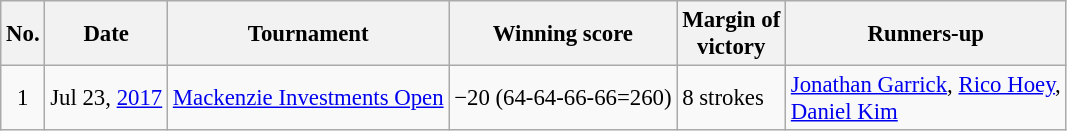<table class="wikitable" style="font-size:95%;">
<tr>
<th>No.</th>
<th>Date</th>
<th>Tournament</th>
<th>Winning score</th>
<th>Margin of<br>victory</th>
<th>Runners-up</th>
</tr>
<tr>
<td align=center>1</td>
<td align=right>Jul 23, <a href='#'>2017</a></td>
<td><a href='#'>Mackenzie Investments Open</a></td>
<td>−20 (64-64-66-66=260)</td>
<td>8 strokes</td>
<td> <a href='#'>Jonathan Garrick</a>,  <a href='#'>Rico Hoey</a>,<br> <a href='#'>Daniel Kim</a></td>
</tr>
</table>
